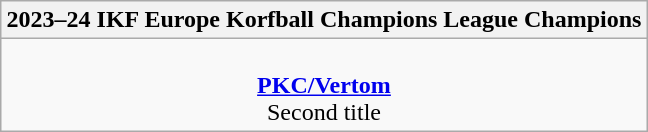<table class=wikitable style="text-align:center; margin:auto">
<tr>
<th>2023–24 IKF Europe Korfball Champions League Champions</th>
</tr>
<tr>
<td> <br><strong><a href='#'>PKC/Vertom</a></strong><br>Second title</td>
</tr>
</table>
